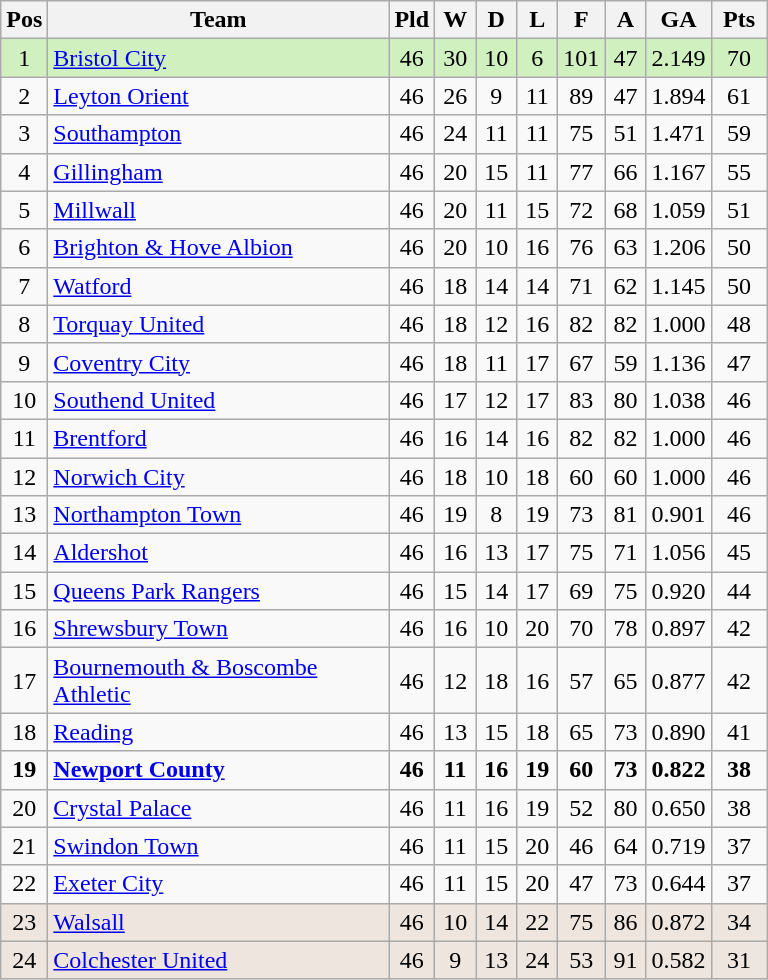<table class="wikitable" style="text-align: center;">
<tr>
<th width=20>Pos</th>
<th width=220>Team</th>
<th width=20>Pld</th>
<th width=20>W</th>
<th width=20>D</th>
<th width=20>L</th>
<th width=20>F</th>
<th width=20>A</th>
<th width=20>GA</th>
<th width=30>Pts</th>
</tr>
<tr style="background:#D0F0C0;">
<td>1</td>
<td align="left"><a href='#'>Bristol City</a></td>
<td>46</td>
<td>30</td>
<td>10</td>
<td>6</td>
<td>101</td>
<td>47</td>
<td>2.149</td>
<td>70</td>
</tr>
<tr>
<td>2</td>
<td align="left"><a href='#'>Leyton Orient</a></td>
<td>46</td>
<td>26</td>
<td>9</td>
<td>11</td>
<td>89</td>
<td>47</td>
<td>1.894</td>
<td>61</td>
</tr>
<tr>
<td>3</td>
<td align="left"><a href='#'>Southampton</a></td>
<td>46</td>
<td>24</td>
<td>11</td>
<td>11</td>
<td>75</td>
<td>51</td>
<td>1.471</td>
<td>59</td>
</tr>
<tr>
<td>4</td>
<td align="left"><a href='#'>Gillingham</a></td>
<td>46</td>
<td>20</td>
<td>15</td>
<td>11</td>
<td>77</td>
<td>66</td>
<td>1.167</td>
<td>55</td>
</tr>
<tr>
<td>5</td>
<td align="left"><a href='#'>Millwall</a></td>
<td>46</td>
<td>20</td>
<td>11</td>
<td>15</td>
<td>72</td>
<td>68</td>
<td>1.059</td>
<td>51</td>
</tr>
<tr>
<td>6</td>
<td align="left"><a href='#'>Brighton & Hove Albion</a></td>
<td>46</td>
<td>20</td>
<td>10</td>
<td>16</td>
<td>76</td>
<td>63</td>
<td>1.206</td>
<td>50</td>
</tr>
<tr>
<td>7</td>
<td align="left"><a href='#'>Watford</a></td>
<td>46</td>
<td>18</td>
<td>14</td>
<td>14</td>
<td>71</td>
<td>62</td>
<td>1.145</td>
<td>50</td>
</tr>
<tr>
<td>8</td>
<td align="left"><a href='#'>Torquay United</a></td>
<td>46</td>
<td>18</td>
<td>12</td>
<td>16</td>
<td>82</td>
<td>82</td>
<td>1.000</td>
<td>48</td>
</tr>
<tr>
<td>9</td>
<td align="left"><a href='#'>Coventry City</a></td>
<td>46</td>
<td>18</td>
<td>11</td>
<td>17</td>
<td>67</td>
<td>59</td>
<td>1.136</td>
<td>47</td>
</tr>
<tr>
<td>10</td>
<td align="left"><a href='#'>Southend United</a></td>
<td>46</td>
<td>17</td>
<td>12</td>
<td>17</td>
<td>83</td>
<td>80</td>
<td>1.038</td>
<td>46</td>
</tr>
<tr>
<td>11</td>
<td align="left"><a href='#'>Brentford</a></td>
<td>46</td>
<td>16</td>
<td>14</td>
<td>16</td>
<td>82</td>
<td>82</td>
<td>1.000</td>
<td>46</td>
</tr>
<tr>
<td>12</td>
<td align="left"><a href='#'>Norwich City</a></td>
<td>46</td>
<td>18</td>
<td>10</td>
<td>18</td>
<td>60</td>
<td>60</td>
<td>1.000</td>
<td>46</td>
</tr>
<tr>
<td>13</td>
<td align="left"><a href='#'>Northampton Town</a></td>
<td>46</td>
<td>19</td>
<td>8</td>
<td>19</td>
<td>73</td>
<td>81</td>
<td>0.901</td>
<td>46</td>
</tr>
<tr>
<td>14</td>
<td align="left"><a href='#'>Aldershot</a></td>
<td>46</td>
<td>16</td>
<td>13</td>
<td>17</td>
<td>75</td>
<td>71</td>
<td>1.056</td>
<td>45</td>
</tr>
<tr>
<td>15</td>
<td align="left"><a href='#'>Queens Park Rangers</a></td>
<td>46</td>
<td>15</td>
<td>14</td>
<td>17</td>
<td>69</td>
<td>75</td>
<td>0.920</td>
<td>44</td>
</tr>
<tr>
<td>16</td>
<td align="left"><a href='#'>Shrewsbury Town</a></td>
<td>46</td>
<td>16</td>
<td>10</td>
<td>20</td>
<td>70</td>
<td>78</td>
<td>0.897</td>
<td>42</td>
</tr>
<tr>
<td>17</td>
<td align="left"><a href='#'>Bournemouth & Boscombe Athletic</a></td>
<td>46</td>
<td>12</td>
<td>18</td>
<td>16</td>
<td>57</td>
<td>65</td>
<td>0.877</td>
<td>42</td>
</tr>
<tr>
<td>18</td>
<td align="left"><a href='#'>Reading</a></td>
<td>46</td>
<td>13</td>
<td>15</td>
<td>18</td>
<td>65</td>
<td>73</td>
<td>0.890</td>
<td>41</td>
</tr>
<tr>
<td><strong>19</strong></td>
<td align="left"><strong><a href='#'>Newport County</a></strong></td>
<td><strong>46</strong></td>
<td><strong>11</strong></td>
<td><strong>16</strong></td>
<td><strong>19</strong></td>
<td><strong>60</strong></td>
<td><strong>73</strong></td>
<td><strong>0.822</strong></td>
<td><strong>38</strong></td>
</tr>
<tr>
<td>20</td>
<td align="left"><a href='#'>Crystal Palace</a></td>
<td>46</td>
<td>11</td>
<td>16</td>
<td>19</td>
<td>52</td>
<td>80</td>
<td>0.650</td>
<td>38</td>
</tr>
<tr>
<td>21</td>
<td align="left"><a href='#'>Swindon Town</a></td>
<td>46</td>
<td>11</td>
<td>15</td>
<td>20</td>
<td>46</td>
<td>64</td>
<td>0.719</td>
<td>37</td>
</tr>
<tr>
<td>22</td>
<td align="left"><a href='#'>Exeter City</a></td>
<td>46</td>
<td>11</td>
<td>15</td>
<td>20</td>
<td>47</td>
<td>73</td>
<td>0.644</td>
<td>37</td>
</tr>
<tr style="background:#eee5de;">
<td>23</td>
<td align="left"><a href='#'>Walsall</a></td>
<td>46</td>
<td>10</td>
<td>14</td>
<td>22</td>
<td>75</td>
<td>86</td>
<td>0.872</td>
<td>34</td>
</tr>
<tr style="background:#eee5de;">
<td>24</td>
<td align="left"><a href='#'>Colchester United</a></td>
<td>46</td>
<td>9</td>
<td>13</td>
<td>24</td>
<td>53</td>
<td>91</td>
<td>0.582</td>
<td>31</td>
</tr>
</table>
